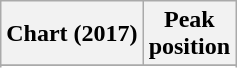<table class="wikitable sortable plainrowheaders">
<tr>
<th>Chart (2017)</th>
<th>Peak<br>position</th>
</tr>
<tr>
</tr>
<tr>
</tr>
<tr>
</tr>
</table>
